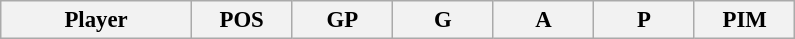<table class="wikitable sortable" style="text-align:left; font-size:95%">
<tr>
<th width="120px">Player</th>
<th width="60px">POS</th>
<th width="60px">GP</th>
<th width="60px">G</th>
<th width="60px">A</th>
<th width="60px">P</th>
<th width="60px">PIM<br></th>
</tr>
</table>
